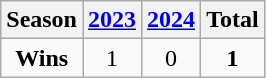<table class="wikitable">
<tr>
<th><strong>Season</strong></th>
<th><a href='#'>2023</a></th>
<th><a href='#'>2024</a></th>
<th><strong>Total</strong></th>
</tr>
<tr align=center>
<td><strong>Wins</strong></td>
<td>1</td>
<td>0</td>
<td><strong>1</strong></td>
</tr>
</table>
